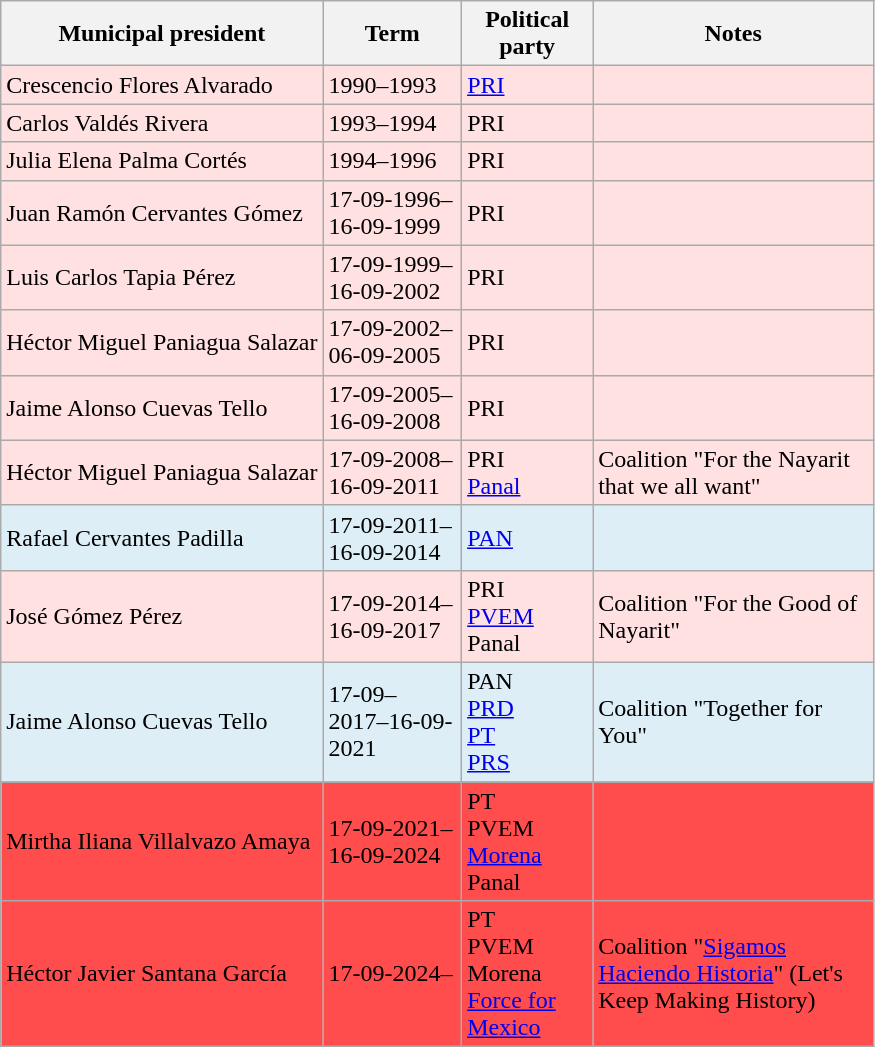<table class="wikitable">
<tr>
<th>Municipal president</th>
<th width=85px>Term</th>
<th width=80px>Political party</th>
<th width=180px>Notes</th>
</tr>
<tr style="background:#ffe1e1">
<td>Crescencio Flores Alvarado</td>
<td>1990–1993</td>
<td><a href='#'>PRI</a> </td>
<td></td>
</tr>
<tr style="background:#ffe1e1">
<td>Carlos Valdés Rivera</td>
<td>1993–1994</td>
<td>PRI </td>
<td></td>
</tr>
<tr style="background:#ffe1e1">
<td>Julia Elena Palma Cortés</td>
<td>1994–1996</td>
<td>PRI </td>
<td></td>
</tr>
<tr style="background:#ffe1e1">
<td>Juan Ramón Cervantes Gómez</td>
<td>17-09-1996–16-09-1999</td>
<td>PRI </td>
<td></td>
</tr>
<tr style="background:#ffe1e1">
<td>Luis Carlos Tapia Pérez</td>
<td>17-09-1999–16-09-2002</td>
<td>PRI </td>
<td></td>
</tr>
<tr style="background:#ffe1e1">
<td>Héctor Miguel Paniagua Salazar</td>
<td>17-09-2002–06-09-2005</td>
<td>PRI </td>
<td></td>
</tr>
<tr style="background:#ffe1e1">
<td>Jaime Alonso Cuevas Tello</td>
<td>17-09-2005–16-09-2008</td>
<td>PRI </td>
<td></td>
</tr>
<tr style="background:#ffe1e1">
<td>Héctor Miguel Paniagua Salazar</td>
<td>17-09-2008–16-09-2011</td>
<td>PRI <br> <a href='#'>Panal</a> </td>
<td>Coalition "For the Nayarit that we all want"</td>
</tr>
<tr style="background:#ddeef6">
<td>Rafael Cervantes Padilla</td>
<td>17-09-2011–16-09-2014</td>
<td><a href='#'>PAN</a> </td>
<td></td>
</tr>
<tr style="background:#ffe1e1">
<td>José Gómez Pérez</td>
<td>17-09-2014–16-09-2017</td>
<td>PRI <br> <a href='#'>PVEM</a> <br> Panal </td>
<td>Coalition "For the Good of Nayarit"</td>
</tr>
<tr style="background:#ddeef6">
<td>Jaime Alonso Cuevas Tello</td>
<td>17-09–2017–16-09-2021</td>
<td>PAN <br>  <a href='#'>PRD</a> <br> <a href='#'>PT</a> <br> <a href='#'>PRS</a> </td>
<td>Coalition "Together for You"</td>
</tr>
<tr style="background:#ff4c4c">
<td>Mirtha Iliana Villalvazo Amaya</td>
<td>17-09-2021–16-09-2024</td>
<td>PT <br> PVEM <br>  <a href='#'>Morena</a> <br> Panal </td>
<td></td>
</tr>
<tr style="background:#ff4c4c">
<td>Héctor Javier Santana García</td>
<td>17-09-2024–</td>
<td>PT <br> PVEM <br> Morena <br> <a href='#'>Force for Mexico</a> </td>
<td>Coalition "<a href='#'>Sigamos Haciendo Historia</a>" (Let's Keep Making History)</td>
</tr>
</table>
